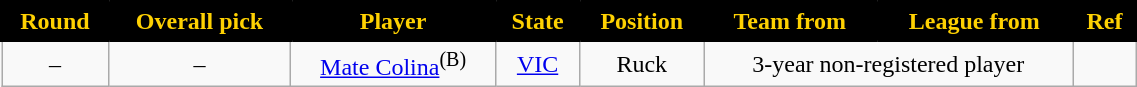<table class="wikitable" style="text-align:center; font-size:100%; width:60%;">
<tr>
<th style="background:black; color:#FED102; border: solid black 2px;">Round</th>
<th style="background:black; color:#FED102; border: solid black 2px;">Overall pick</th>
<th style="background:black; color:#FED102; border: solid black 2px;">Player</th>
<th style="background:black; color:#FED102; border: solid black 2px;">State</th>
<th style="background:black; color:#FED102; border: solid black 2px;">Position</th>
<th style="background:black; color:#FED102; border: solid black 2px;">Team from</th>
<th style="background:black; color:#FED102; border: solid black 2px;">League from</th>
<th style="background:black; color:#FED102; border: solid black 2px;">Ref</th>
</tr>
<tr>
<td>–</td>
<td>–</td>
<td><a href='#'>Mate Colina</a><sup>(B)</sup></td>
<td><a href='#'>VIC</a></td>
<td>Ruck</td>
<td colspan=2>3-year non-registered player</td>
<td></td>
</tr>
</table>
